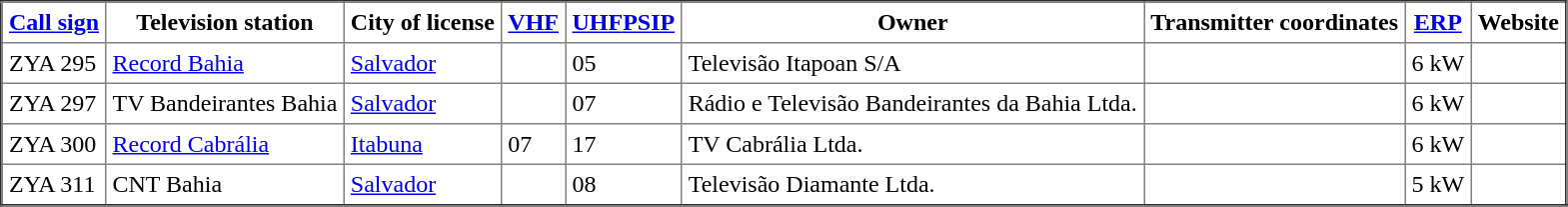<table border = " 2 " cellpadding = " 4 " cellspacing = " 0 " style = " margin: 1em 1em 1em 0 ; border: 1px solid # aaa ; border-collapse : collapse ; font-size : 60 % ; ">
<tr>
<th><a href='#'>Call sign</a></th>
<th>Television station</th>
<th>City of license</th>
<th><a href='#'>VHF</a></th>
<th><a href='#'>UHF</a><a href='#'>PSIP</a></th>
<th>Owner</th>
<th>Transmitter coordinates</th>
<th><a href='#'>ERP</a></th>
<th>Website</th>
</tr>
<tr>
<td>ZYA 295</td>
<td><a href='#'>Record Bahia</a></td>
<td><a href='#'>Salvador</a></td>
<td></td>
<td>05</td>
<td>Televisão Itapoan S/A</td>
<td></td>
<td>6 kW</td>
<td></td>
</tr>
<tr>
<td>ZYA 297</td>
<td>TV Bandeirantes Bahia</td>
<td><a href='#'>Salvador</a></td>
<td></td>
<td>07</td>
<td>Rádio e Televisão Bandeirantes da Bahia Ltda.</td>
<td></td>
<td>6 kW</td>
<td></td>
</tr>
<tr>
<td>ZYA 300</td>
<td><a href='#'>Record Cabrália</a></td>
<td><a href='#'>Itabuna</a></td>
<td>07</td>
<td>17</td>
<td>TV Cabrália Ltda.</td>
<td></td>
<td>6 kW</td>
<td></td>
</tr>
<tr>
<td>ZYA 311</td>
<td>CNT Bahia</td>
<td><a href='#'>Salvador</a></td>
<td></td>
<td>08</td>
<td>Televisão Diamante Ltda.</td>
<td></td>
<td>5 kW</td>
<td></td>
</tr>
<tr>
</tr>
</table>
